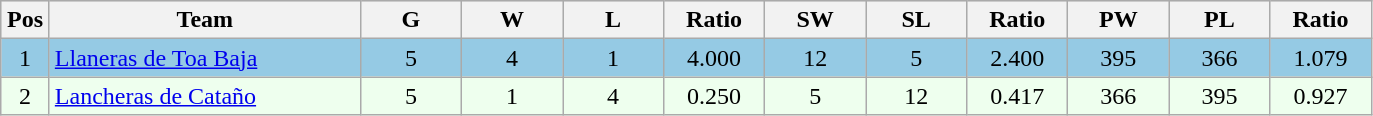<table class=wikitable style="text-align:center">
<tr bgcolor="#DCDCDC">
<th width="25">Pos</th>
<th width="200">Team</th>
<th width="60">G</th>
<th width="60">W</th>
<th width="60">L</th>
<th width="60">Ratio</th>
<th width="60">SW</th>
<th width="60">SL</th>
<th width="60">Ratio</th>
<th width="60">PW</th>
<th width="60">PL</th>
<th width="60">Ratio</th>
</tr>
<tr bgcolor=#95CAE4>
<td>1</td>
<td align=left><a href='#'>Llaneras de Toa Baja</a></td>
<td>5</td>
<td>4</td>
<td>1</td>
<td>4.000</td>
<td>12</td>
<td>5</td>
<td>2.400</td>
<td>395</td>
<td>366</td>
<td>1.079</td>
</tr>
<tr bgcolor=#eeffee>
<td>2</td>
<td align=left><a href='#'>Lancheras de Cataño</a></td>
<td>5</td>
<td>1</td>
<td>4</td>
<td>0.250</td>
<td>5</td>
<td>12</td>
<td>0.417</td>
<td>366</td>
<td>395</td>
<td>0.927</td>
</tr>
</table>
